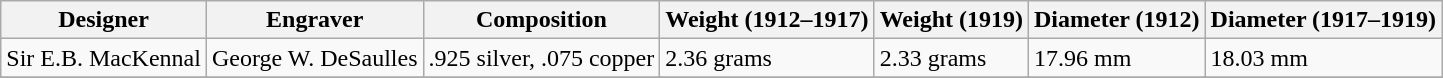<table class="wikitable">
<tr>
<th>Designer</th>
<th>Engraver</th>
<th>Composition</th>
<th>Weight (1912–1917)</th>
<th>Weight (1919)</th>
<th>Diameter (1912)</th>
<th>Diameter (1917–1919)</th>
</tr>
<tr>
<td>Sir E.B. MacKennal</td>
<td>George W. DeSaulles</td>
<td>.925 silver, .075 copper</td>
<td>2.36 grams</td>
<td>2.33 grams</td>
<td>17.96 mm</td>
<td>18.03 mm</td>
</tr>
<tr>
</tr>
</table>
